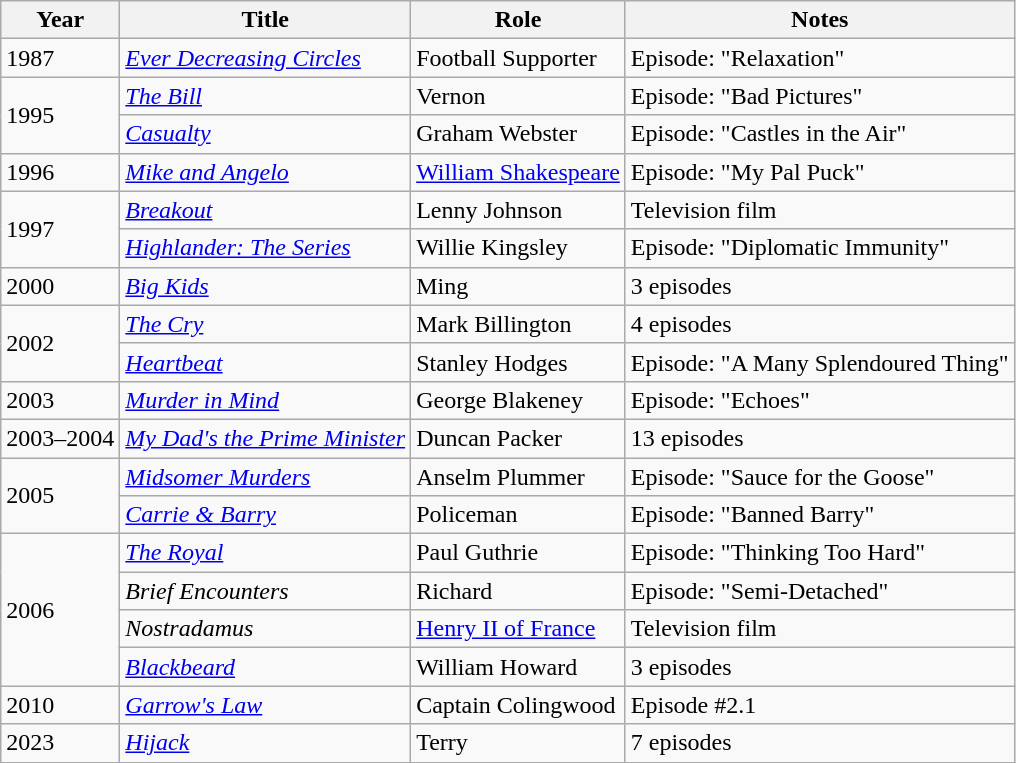<table class="wikitable sortable">
<tr>
<th>Year</th>
<th>Title</th>
<th>Role</th>
<th class="unsortable">Notes</th>
</tr>
<tr>
<td>1987</td>
<td><em><a href='#'>Ever Decreasing Circles</a></em></td>
<td>Football Supporter</td>
<td>Episode: "Relaxation"</td>
</tr>
<tr>
<td rowspan="2">1995</td>
<td><em><a href='#'>The Bill</a></em></td>
<td>Vernon</td>
<td>Episode: "Bad Pictures"</td>
</tr>
<tr>
<td><a href='#'><em>Casualty</em></a></td>
<td>Graham Webster</td>
<td>Episode: "Castles in the Air"</td>
</tr>
<tr>
<td>1996</td>
<td><em><a href='#'>Mike and Angelo</a></em></td>
<td><a href='#'>William Shakespeare</a></td>
<td>Episode: "My Pal Puck"</td>
</tr>
<tr>
<td rowspan="2">1997</td>
<td><a href='#'><em>Breakout</em></a></td>
<td>Lenny Johnson</td>
<td>Television film</td>
</tr>
<tr>
<td><em><a href='#'>Highlander: The Series</a></em></td>
<td>Willie Kingsley</td>
<td>Episode: "Diplomatic Immunity"</td>
</tr>
<tr>
<td>2000</td>
<td><em><a href='#'>Big Kids</a></em></td>
<td>Ming</td>
<td>3 episodes</td>
</tr>
<tr>
<td rowspan="2">2002</td>
<td><a href='#'><em>The Cry</em></a></td>
<td>Mark Billington</td>
<td>4 episodes</td>
</tr>
<tr>
<td><a href='#'><em>Heartbeat</em></a></td>
<td>Stanley Hodges</td>
<td>Episode: "A Many Splendoured Thing"</td>
</tr>
<tr>
<td>2003</td>
<td><a href='#'><em>Murder in Mind</em></a></td>
<td>George Blakeney</td>
<td>Episode: "Echoes"</td>
</tr>
<tr>
<td>2003–2004</td>
<td><em><a href='#'>My Dad's the Prime Minister</a></em></td>
<td>Duncan Packer</td>
<td>13 episodes</td>
</tr>
<tr>
<td rowspan="2">2005</td>
<td><em><a href='#'>Midsomer Murders</a></em></td>
<td>Anselm Plummer</td>
<td>Episode: "Sauce for the Goose"</td>
</tr>
<tr>
<td><em><a href='#'>Carrie & Barry</a></em></td>
<td>Policeman</td>
<td>Episode: "Banned Barry"</td>
</tr>
<tr>
<td rowspan="4">2006</td>
<td><em><a href='#'>The Royal</a></em></td>
<td>Paul Guthrie</td>
<td>Episode: "Thinking Too Hard"</td>
</tr>
<tr>
<td><em>Brief Encounters</em></td>
<td>Richard</td>
<td>Episode: "Semi-Detached"</td>
</tr>
<tr>
<td><em>Nostradamus</em></td>
<td><a href='#'>Henry II of France</a></td>
<td>Television film</td>
</tr>
<tr>
<td><a href='#'><em>Blackbeard</em></a></td>
<td>William Howard</td>
<td>3 episodes</td>
</tr>
<tr>
<td>2010</td>
<td><em><a href='#'>Garrow's Law</a></em></td>
<td>Captain Colingwood</td>
<td>Episode #2.1</td>
</tr>
<tr>
<td>2023</td>
<td><em><a href='#'>Hijack</a></em></td>
<td>Terry</td>
<td>7 episodes</td>
</tr>
</table>
